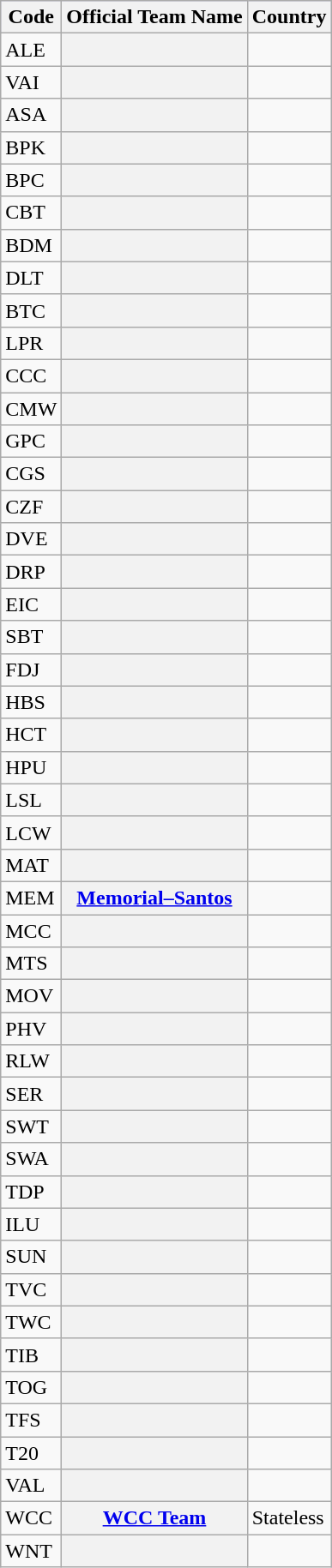<table class="wikitable sortable plainrowheaders">
<tr style="background:#ccccff;">
<th scope="col">Code</th>
<th scope="col">Official Team Name</th>
<th scope="col">Country</th>
</tr>
<tr>
<td>ALE</td>
<th scope="row"></th>
<td></td>
</tr>
<tr>
<td>VAI</td>
<th scope="row"></th>
<td></td>
</tr>
<tr>
<td>ASA</td>
<th scope="row"></th>
<td></td>
</tr>
<tr>
<td>BPK</td>
<th scope="row"></th>
<td></td>
</tr>
<tr>
<td>BPC</td>
<th scope="row"></th>
<td></td>
</tr>
<tr>
<td>CBT</td>
<th scope="row"></th>
<td></td>
</tr>
<tr>
<td>BDM</td>
<th scope="row"></th>
<td></td>
</tr>
<tr>
<td>DLT</td>
<th scope="row"></th>
<td></td>
</tr>
<tr>
<td>BTC</td>
<th scope="row"></th>
<td></td>
</tr>
<tr>
<td>LPR</td>
<th scope="row"></th>
<td></td>
</tr>
<tr>
<td>CCC</td>
<th scope="row"></th>
<td></td>
</tr>
<tr>
<td>CMW</td>
<th scope="row"></th>
<td></td>
</tr>
<tr>
<td>GPC</td>
<th scope="row"></th>
<td></td>
</tr>
<tr>
<td>CGS</td>
<th scope="row"></th>
<td></td>
</tr>
<tr>
<td>CZF</td>
<th scope="row"></th>
<td></td>
</tr>
<tr>
<td>DVE</td>
<th scope="row"></th>
<td></td>
</tr>
<tr>
<td>DRP</td>
<th scope="row"></th>
<td></td>
</tr>
<tr>
<td>EIC</td>
<th scope="row"></th>
<td></td>
</tr>
<tr>
<td>SBT</td>
<th scope="row"></th>
<td></td>
</tr>
<tr>
<td>FDJ</td>
<th scope="row"></th>
<td></td>
</tr>
<tr>
<td>HBS</td>
<th scope="row"></th>
<td></td>
</tr>
<tr>
<td>HCT</td>
<th scope="row"></th>
<td></td>
</tr>
<tr>
<td>HPU</td>
<th scope="row"></th>
<td></td>
</tr>
<tr>
<td>LSL</td>
<th scope="row"></th>
<td></td>
</tr>
<tr>
<td>LCW</td>
<th scope="row"></th>
<td></td>
</tr>
<tr>
<td>MAT</td>
<th scope="row"></th>
<td></td>
</tr>
<tr>
<td>MEM</td>
<th scope="row"><a href='#'>Memorial–Santos</a></th>
<td></td>
</tr>
<tr>
<td>MCC</td>
<th scope="row"></th>
<td></td>
</tr>
<tr>
<td>MTS</td>
<th scope="row"></th>
<td></td>
</tr>
<tr>
<td>MOV</td>
<th scope="row"></th>
<td></td>
</tr>
<tr>
<td>PHV</td>
<th scope="row"></th>
<td></td>
</tr>
<tr>
<td>RLW</td>
<th scope="row"></th>
<td></td>
</tr>
<tr>
<td>SER</td>
<th scope="row"></th>
<td></td>
</tr>
<tr>
<td>SWT</td>
<th scope="row"></th>
<td></td>
</tr>
<tr>
<td>SWA</td>
<th scope="row"></th>
<td></td>
</tr>
<tr>
<td>TDP</td>
<th scope="row"></th>
<td></td>
</tr>
<tr>
<td>ILU</td>
<th scope="row"></th>
<td></td>
</tr>
<tr>
<td>SUN</td>
<th scope="row"></th>
<td></td>
</tr>
<tr>
<td>TVC</td>
<th scope="row"></th>
<td></td>
</tr>
<tr>
<td>TWC</td>
<th scope="row"></th>
<td></td>
</tr>
<tr>
<td>TIB</td>
<th scope="row"></th>
<td></td>
</tr>
<tr>
<td>TOG</td>
<th scope="row"></th>
<td></td>
</tr>
<tr>
<td>TFS</td>
<th scope="row"></th>
<td></td>
</tr>
<tr>
<td>T20</td>
<th scope="row"></th>
<td></td>
</tr>
<tr>
<td>VAL</td>
<th scope="row"></th>
<td></td>
</tr>
<tr>
<td>WCC</td>
<th scope="row"><a href='#'>WCC Team</a></th>
<td>Stateless</td>
</tr>
<tr>
<td>WNT</td>
<th scope="row"></th>
<td></td>
</tr>
</table>
